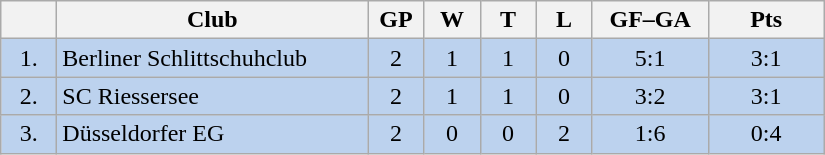<table class="wikitable">
<tr>
<th width="30"></th>
<th width="200">Club</th>
<th width="30">GP</th>
<th width="30">W</th>
<th width="30">T</th>
<th width="30">L</th>
<th width="70">GF–GA</th>
<th width="70">Pts</th>
</tr>
<tr bgcolor="#BCD2EE" align="center">
<td>1.</td>
<td align="left">Berliner Schlittschuhclub</td>
<td>2</td>
<td>1</td>
<td>1</td>
<td>0</td>
<td>5:1</td>
<td>3:1</td>
</tr>
<tr bgcolor=#BCD2EE align="center">
<td>2.</td>
<td align="left">SC Riessersee</td>
<td>2</td>
<td>1</td>
<td>1</td>
<td>0</td>
<td>3:2</td>
<td>3:1</td>
</tr>
<tr bgcolor=#BCD2EE align="center">
<td>3.</td>
<td align="left">Düsseldorfer EG</td>
<td>2</td>
<td>0</td>
<td>0</td>
<td>2</td>
<td>1:6</td>
<td>0:4</td>
</tr>
</table>
